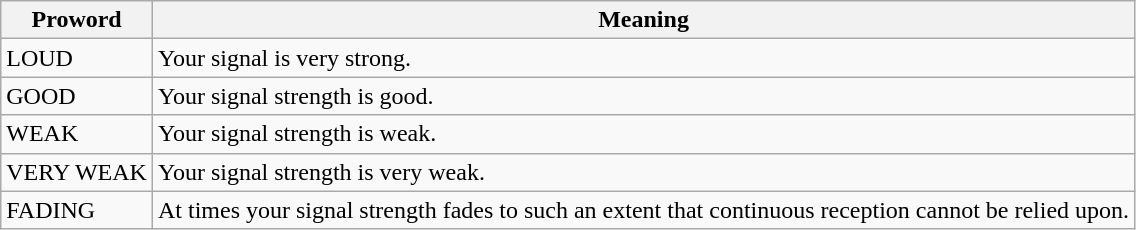<table class="wikitable">
<tr>
<th>Proword</th>
<th>Meaning</th>
</tr>
<tr>
<td>LOUD</td>
<td>Your signal is very strong.</td>
</tr>
<tr>
<td>GOOD</td>
<td>Your signal strength is good.</td>
</tr>
<tr>
<td>WEAK</td>
<td>Your signal strength is weak.</td>
</tr>
<tr>
<td>VERY WEAK</td>
<td>Your signal strength is very weak.</td>
</tr>
<tr>
<td>FADING</td>
<td>At times your signal strength fades to such an extent that continuous reception cannot be relied upon.</td>
</tr>
</table>
